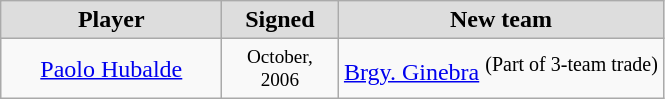<table class="wikitable" style="text-align: center">
<tr align="center" bgcolor="#dddddd">
<td style="width:140px"><strong>Player</strong></td>
<td style="width:70px"><strong>Signed</strong></td>
<td style="width:210px"><strong>New team</strong></td>
</tr>
<tr style="height:40px">
<td><a href='#'>Paolo Hubalde</a></td>
<td style="font-size: 80%">October, 2006</td>
<td><a href='#'>Brgy. Ginebra</a> <sup>(Part of 3-team trade)</sup></td>
</tr>
</table>
